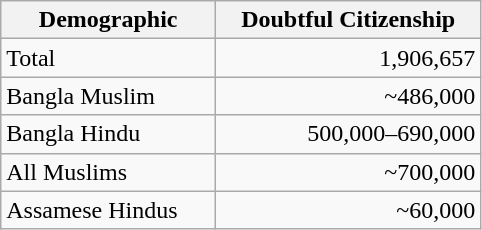<table class="wikitable floatright" style="width: 321px">
<tr>
<th>Demographic</th>
<th>Doubtful Citizenship</th>
</tr>
<tr>
<td>Total</td>
<td style="text-align: right;">1,906,657</td>
</tr>
<tr>
<td>Bangla Muslim</td>
<td style="text-align: right;">~486,000</td>
</tr>
<tr>
<td>Bangla Hindu</td>
<td style="text-align: right;">500,000–690,000</td>
</tr>
<tr>
<td>All Muslims</td>
<td style="text-align: right;">~700,000</td>
</tr>
<tr>
<td>Assamese Hindus</td>
<td style="text-align: right;">~60,000</td>
</tr>
</table>
